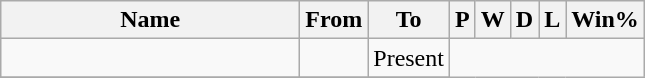<table class="wikitable sortable" style="text-align: center;">
<tr>
<th style="width:12em">Name</th>
<th>From</th>
<th>To</th>
<th>P</th>
<th>W</th>
<th>D</th>
<th>L</th>
<th>Win%</th>
</tr>
<tr>
<td align=left></td>
<td></td>
<td>Present<br></td>
</tr>
<tr>
</tr>
</table>
